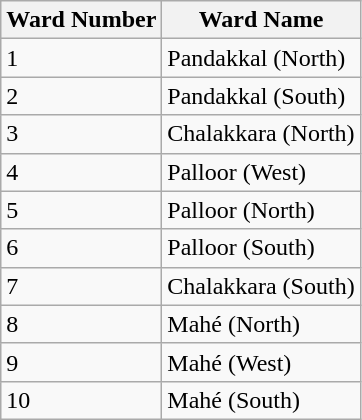<table class="wikitable">
<tr>
<th>Ward Number</th>
<th>Ward Name</th>
</tr>
<tr>
<td>1</td>
<td>Pandakkal (North)</td>
</tr>
<tr>
<td>2</td>
<td>Pandakkal (South)</td>
</tr>
<tr>
<td>3</td>
<td>Chalakkara (North)</td>
</tr>
<tr>
<td>4</td>
<td>Palloor (West)</td>
</tr>
<tr>
<td>5</td>
<td>Palloor (North)</td>
</tr>
<tr>
<td>6</td>
<td>Palloor (South)</td>
</tr>
<tr>
<td>7</td>
<td>Chalakkara (South)</td>
</tr>
<tr>
<td>8</td>
<td>Mahé (North)</td>
</tr>
<tr>
<td>9</td>
<td>Mahé (West)</td>
</tr>
<tr>
<td>10</td>
<td>Mahé (South)</td>
</tr>
</table>
